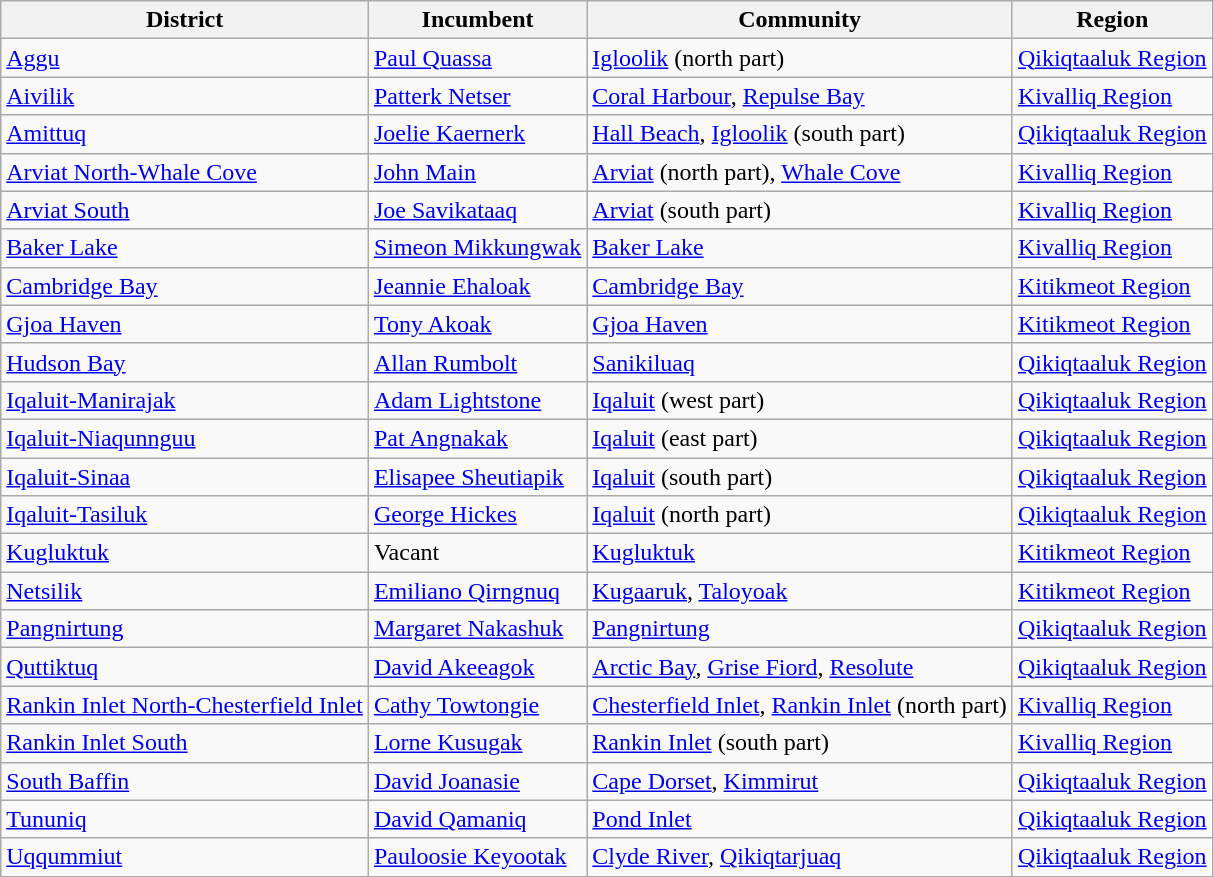<table class="wikitable sortable">
<tr>
<th>District</th>
<th>Incumbent</th>
<th>Community</th>
<th>Region</th>
</tr>
<tr>
<td><a href='#'>Aggu</a></td>
<td><a href='#'>Paul Quassa</a></td>
<td><a href='#'>Igloolik</a> (north part)</td>
<td><a href='#'>Qikiqtaaluk Region</a></td>
</tr>
<tr>
<td><a href='#'>Aivilik</a></td>
<td><a href='#'>Patterk Netser</a></td>
<td><a href='#'>Coral Harbour</a>, <a href='#'>Repulse Bay</a></td>
<td><a href='#'>Kivalliq Region</a></td>
</tr>
<tr>
<td><a href='#'>Amittuq</a></td>
<td><a href='#'>Joelie Kaernerk</a></td>
<td><a href='#'>Hall Beach</a>, <a href='#'>Igloolik</a> (south part)</td>
<td><a href='#'>Qikiqtaaluk Region</a></td>
</tr>
<tr>
<td><a href='#'>Arviat North-Whale Cove</a></td>
<td><a href='#'>John Main</a></td>
<td><a href='#'>Arviat</a> (north part), <a href='#'>Whale Cove</a></td>
<td><a href='#'>Kivalliq Region</a></td>
</tr>
<tr>
<td><a href='#'>Arviat South</a></td>
<td><a href='#'>Joe Savikataaq</a></td>
<td><a href='#'>Arviat</a> (south part)</td>
<td><a href='#'>Kivalliq Region</a></td>
</tr>
<tr>
<td><a href='#'>Baker Lake</a></td>
<td><a href='#'>Simeon Mikkungwak</a></td>
<td><a href='#'>Baker Lake</a></td>
<td><a href='#'>Kivalliq Region</a></td>
</tr>
<tr>
<td><a href='#'>Cambridge Bay</a></td>
<td><a href='#'>Jeannie Ehaloak</a></td>
<td><a href='#'>Cambridge Bay</a></td>
<td><a href='#'>Kitikmeot Region</a></td>
</tr>
<tr>
<td><a href='#'>Gjoa Haven</a></td>
<td><a href='#'>Tony Akoak</a></td>
<td><a href='#'>Gjoa Haven</a></td>
<td><a href='#'>Kitikmeot Region</a></td>
</tr>
<tr>
<td><a href='#'>Hudson Bay</a></td>
<td><a href='#'>Allan Rumbolt</a></td>
<td><a href='#'>Sanikiluaq</a></td>
<td><a href='#'>Qikiqtaaluk Region</a></td>
</tr>
<tr>
<td><a href='#'>Iqaluit-Manirajak</a></td>
<td><a href='#'>Adam Lightstone</a></td>
<td><a href='#'>Iqaluit</a> (west part)</td>
<td><a href='#'>Qikiqtaaluk Region</a></td>
</tr>
<tr>
<td><a href='#'>Iqaluit-Niaqunnguu</a></td>
<td><a href='#'>Pat Angnakak</a></td>
<td><a href='#'>Iqaluit</a> (east part)</td>
<td><a href='#'>Qikiqtaaluk Region</a></td>
</tr>
<tr>
<td><a href='#'>Iqaluit-Sinaa</a></td>
<td><a href='#'>Elisapee Sheutiapik</a></td>
<td><a href='#'>Iqaluit</a> (south part)</td>
<td><a href='#'>Qikiqtaaluk Region</a></td>
</tr>
<tr>
<td><a href='#'>Iqaluit-Tasiluk</a></td>
<td><a href='#'>George Hickes</a></td>
<td><a href='#'>Iqaluit</a> (north part)</td>
<td><a href='#'>Qikiqtaaluk Region</a></td>
</tr>
<tr>
<td><a href='#'>Kugluktuk</a></td>
<td>Vacant</td>
<td><a href='#'>Kugluktuk</a></td>
<td><a href='#'>Kitikmeot Region</a></td>
</tr>
<tr>
<td><a href='#'>Netsilik</a></td>
<td><a href='#'>Emiliano Qirngnuq</a></td>
<td><a href='#'>Kugaaruk</a>, <a href='#'>Taloyoak</a></td>
<td><a href='#'>Kitikmeot Region</a></td>
</tr>
<tr>
<td><a href='#'>Pangnirtung</a></td>
<td><a href='#'>Margaret Nakashuk</a></td>
<td><a href='#'>Pangnirtung</a></td>
<td><a href='#'>Qikiqtaaluk Region</a></td>
</tr>
<tr>
<td><a href='#'>Quttiktuq</a></td>
<td><a href='#'>David Akeeagok</a></td>
<td><a href='#'>Arctic Bay</a>, <a href='#'>Grise Fiord</a>, <a href='#'>Resolute</a></td>
<td><a href='#'>Qikiqtaaluk Region</a></td>
</tr>
<tr>
<td><a href='#'>Rankin Inlet North-Chesterfield Inlet</a></td>
<td><a href='#'>Cathy Towtongie</a></td>
<td><a href='#'>Chesterfield Inlet</a>, <a href='#'>Rankin Inlet</a> (north part)</td>
<td><a href='#'>Kivalliq Region</a></td>
</tr>
<tr>
<td><a href='#'>Rankin Inlet South</a></td>
<td><a href='#'>Lorne Kusugak</a></td>
<td><a href='#'>Rankin Inlet</a> (south part)</td>
<td><a href='#'>Kivalliq Region</a></td>
</tr>
<tr>
<td><a href='#'>South Baffin</a></td>
<td><a href='#'>David Joanasie</a></td>
<td><a href='#'>Cape Dorset</a>, <a href='#'>Kimmirut</a></td>
<td><a href='#'>Qikiqtaaluk Region</a></td>
</tr>
<tr>
<td><a href='#'>Tununiq</a></td>
<td><a href='#'>David Qamaniq</a></td>
<td><a href='#'>Pond Inlet</a></td>
<td><a href='#'>Qikiqtaaluk Region</a></td>
</tr>
<tr>
<td><a href='#'>Uqqummiut</a></td>
<td><a href='#'>Pauloosie Keyootak</a></td>
<td><a href='#'>Clyde River</a>, <a href='#'>Qikiqtarjuaq</a></td>
<td><a href='#'>Qikiqtaaluk Region</a></td>
</tr>
</table>
